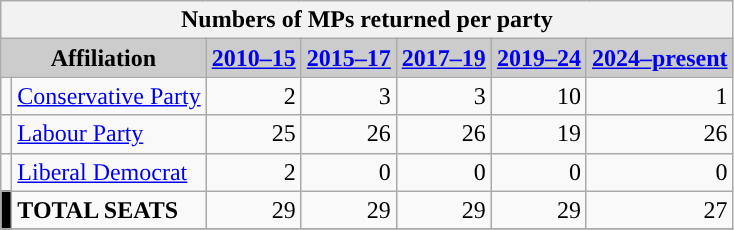<table class="wikitable">
<tr>
<th colspan="10">Numbers of MPs returned per party</th>
</tr>
<tr bgcolor="CCCCCC">
<td colspan="2" rowspan="1" align="center" valign="top"><strong>Affiliation</strong></td>
<td valign="top"><strong><a href='#'>2010–15</a></strong></td>
<td valign="top"><strong><a href='#'>2015–17</a></strong></td>
<td valign="top"><strong><a href='#'>2017–19</a></strong></td>
<td valign="top"><strong><a href='#'>2019–24</a></strong></td>
<td valign="top"><strong><a href='#'>2024–present</a></strong></td>
</tr>
<tr>
<td style="color:inherit;background:"></td>
<td><a href='#'>Conservative Party</a></td>
<td align="right">2</td>
<td align="right">3</td>
<td align="right">3</td>
<td align="right">10</td>
<td align="right">1</td>
</tr>
<tr>
<td style="color:inherit;background:"></td>
<td><a href='#'>Labour Party</a></td>
<td align="right">25</td>
<td align="right">26</td>
<td align="right">26</td>
<td align="right">19</td>
<td align="right">26</td>
</tr>
<tr>
<td style="color:inherit;background:"></td>
<td><a href='#'>Liberal Democrat</a></td>
<td align="right">2</td>
<td align="right">0</td>
<td align="right">0</td>
<td align="right">0</td>
<td align="right">0</td>
</tr>
<tr>
<td style="color:inherit;background:black"></td>
<td><strong>TOTAL SEATS</strong></td>
<td align="right">29</td>
<td align="right">29</td>
<td align="right">29</td>
<td align="right">29</td>
<td align="right">27</td>
</tr>
<tr>
</tr>
</table>
